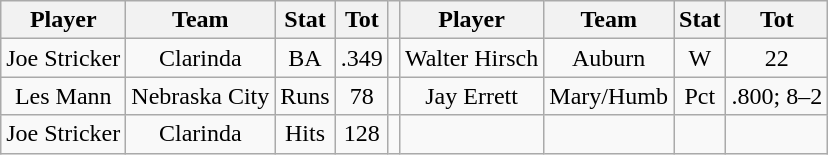<table class="wikitable">
<tr>
<th>Player</th>
<th>Team</th>
<th>Stat</th>
<th>Tot</th>
<th></th>
<th>Player</th>
<th>Team</th>
<th>Stat</th>
<th>Tot</th>
</tr>
<tr align=center>
<td>Joe Stricker</td>
<td>Clarinda</td>
<td>BA</td>
<td>.349</td>
<td></td>
<td>Walter Hirsch</td>
<td>Auburn</td>
<td>W</td>
<td>22</td>
</tr>
<tr align=center>
<td>Les Mann</td>
<td>Nebraska City</td>
<td>Runs</td>
<td>78</td>
<td></td>
<td>Jay Errett</td>
<td>Mary/Humb</td>
<td>Pct</td>
<td>.800; 8–2</td>
</tr>
<tr align=center>
<td>Joe Stricker</td>
<td>Clarinda</td>
<td>Hits</td>
<td>128</td>
<td></td>
<td></td>
<td></td>
<td></td>
<td></td>
</tr>
</table>
